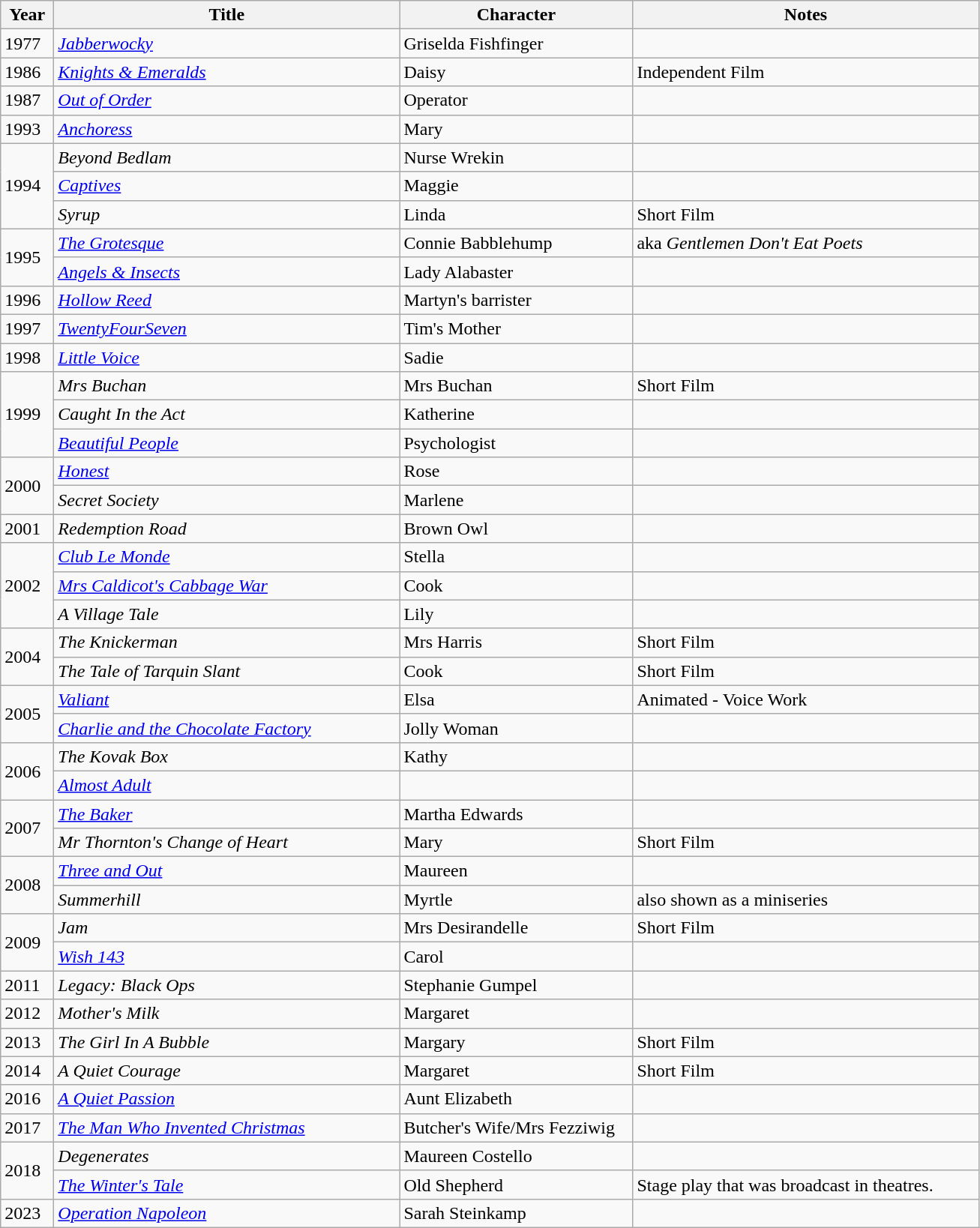<table class="wikitable">
<tr>
<th scope="col" width="40">Year</th>
<th scope="col" width="300">Title</th>
<th scope="col" width="200">Character</th>
<th scope="col" width="300">Notes</th>
</tr>
<tr>
<td>1977</td>
<td><em><a href='#'>Jabberwocky</a></em></td>
<td>Griselda Fishfinger</td>
<td></td>
</tr>
<tr>
<td>1986</td>
<td><em><a href='#'>Knights & Emeralds</a></em></td>
<td>Daisy</td>
<td>Independent Film</td>
</tr>
<tr>
<td>1987</td>
<td><em><a href='#'>Out of Order</a></em></td>
<td>Operator</td>
<td></td>
</tr>
<tr>
<td>1993</td>
<td><em><a href='#'>Anchoress</a></em></td>
<td>Mary</td>
<td></td>
</tr>
<tr>
<td rowspan="3">1994</td>
<td><em>Beyond Bedlam</em></td>
<td>Nurse Wrekin</td>
<td></td>
</tr>
<tr>
<td><em><a href='#'>Captives</a></em></td>
<td>Maggie</td>
<td></td>
</tr>
<tr>
<td><em>Syrup</em></td>
<td>Linda</td>
<td>Short Film</td>
</tr>
<tr>
<td rowspan="2">1995</td>
<td><em><a href='#'>The Grotesque</a></em></td>
<td>Connie Babblehump</td>
<td>aka <em>Gentlemen Don't Eat Poets</em></td>
</tr>
<tr>
<td><em><a href='#'>Angels & Insects</a></em></td>
<td>Lady Alabaster</td>
<td></td>
</tr>
<tr>
<td>1996</td>
<td><em><a href='#'>Hollow Reed</a></em></td>
<td>Martyn's barrister</td>
<td></td>
</tr>
<tr>
<td>1997</td>
<td><em><a href='#'>TwentyFourSeven</a></em></td>
<td>Tim's Mother</td>
<td></td>
</tr>
<tr>
<td>1998</td>
<td><em><a href='#'>Little Voice</a></em></td>
<td>Sadie</td>
<td></td>
</tr>
<tr>
<td rowspan="3">1999</td>
<td><em>Mrs Buchan</em></td>
<td>Mrs Buchan</td>
<td>Short Film</td>
</tr>
<tr>
<td><em>Caught In the Act</em></td>
<td>Katherine</td>
<td></td>
</tr>
<tr>
<td><em><a href='#'>Beautiful People</a></em></td>
<td>Psychologist</td>
<td></td>
</tr>
<tr>
<td rowspan="2">2000</td>
<td><em><a href='#'>Honest</a></em></td>
<td>Rose</td>
<td></td>
</tr>
<tr>
<td><em>Secret Society</em></td>
<td>Marlene</td>
<td></td>
</tr>
<tr>
<td>2001</td>
<td><em>Redemption Road</em></td>
<td>Brown Owl</td>
<td></td>
</tr>
<tr>
<td rowspan="3">2002</td>
<td><em><a href='#'>Club Le Monde</a></em></td>
<td>Stella</td>
<td></td>
</tr>
<tr>
<td><em><a href='#'>Mrs Caldicot's Cabbage War</a></em></td>
<td>Cook</td>
<td></td>
</tr>
<tr>
<td><em>A Village Tale</em></td>
<td>Lily</td>
<td></td>
</tr>
<tr>
<td rowspan="2">2004</td>
<td><em>The Knickerman</em></td>
<td>Mrs Harris</td>
<td>Short Film</td>
</tr>
<tr>
<td><em>The Tale of Tarquin Slant</em></td>
<td>Cook</td>
<td>Short Film</td>
</tr>
<tr>
<td rowspan="2">2005</td>
<td><em><a href='#'>Valiant</a></em></td>
<td>Elsa</td>
<td>Animated - Voice Work</td>
</tr>
<tr>
<td><em><a href='#'>Charlie and the Chocolate Factory</a></em></td>
<td>Jolly Woman</td>
<td></td>
</tr>
<tr>
<td rowspan="2">2006</td>
<td><em>The Kovak Box</em></td>
<td>Kathy</td>
<td></td>
</tr>
<tr>
<td><em><a href='#'>Almost Adult</a></em></td>
<td></td>
<td></td>
</tr>
<tr>
<td rowspan="2">2007</td>
<td><a href='#'><em>The Baker</em></a></td>
<td>Martha Edwards</td>
<td></td>
</tr>
<tr>
<td><em>Mr Thornton's Change of Heart</em></td>
<td>Mary</td>
<td>Short Film</td>
</tr>
<tr>
<td rowspan="2">2008</td>
<td><em><a href='#'>Three and Out</a></em></td>
<td>Maureen</td>
<td></td>
</tr>
<tr>
<td><em>Summerhill</em></td>
<td>Myrtle</td>
<td>also shown as a miniseries</td>
</tr>
<tr>
<td rowspan="2">2009</td>
<td><em>Jam</em></td>
<td>Mrs Desirandelle</td>
<td>Short Film</td>
</tr>
<tr>
<td><em><a href='#'>Wish 143</a></em></td>
<td>Carol</td>
<td></td>
</tr>
<tr>
<td>2011</td>
<td><em>Legacy: Black Ops</em></td>
<td>Stephanie Gumpel</td>
<td></td>
</tr>
<tr>
<td>2012</td>
<td><em>Mother's Milk</em></td>
<td>Margaret</td>
<td></td>
</tr>
<tr>
<td>2013</td>
<td><em>The Girl In A Bubble</em></td>
<td>Margary</td>
<td>Short Film</td>
</tr>
<tr>
<td>2014</td>
<td><em>A Quiet Courage</em></td>
<td>Margaret</td>
<td>Short Film</td>
</tr>
<tr>
<td>2016</td>
<td><em><a href='#'>A Quiet Passion</a></em></td>
<td>Aunt Elizabeth</td>
<td></td>
</tr>
<tr>
<td>2017</td>
<td><em><a href='#'>The Man Who Invented Christmas</a></em></td>
<td>Butcher's Wife/Mrs Fezziwig</td>
<td></td>
</tr>
<tr>
<td rowspan="2">2018</td>
<td><em>Degenerates</em></td>
<td>Maureen Costello</td>
<td></td>
</tr>
<tr>
<td><em><a href='#'>The Winter's Tale</a></em></td>
<td>Old Shepherd</td>
<td>Stage play that was broadcast in theatres.</td>
</tr>
<tr>
<td>2023</td>
<td><em><a href='#'>Operation Napoleon</a></em></td>
<td>Sarah Steinkamp</td>
<td></td>
</tr>
</table>
